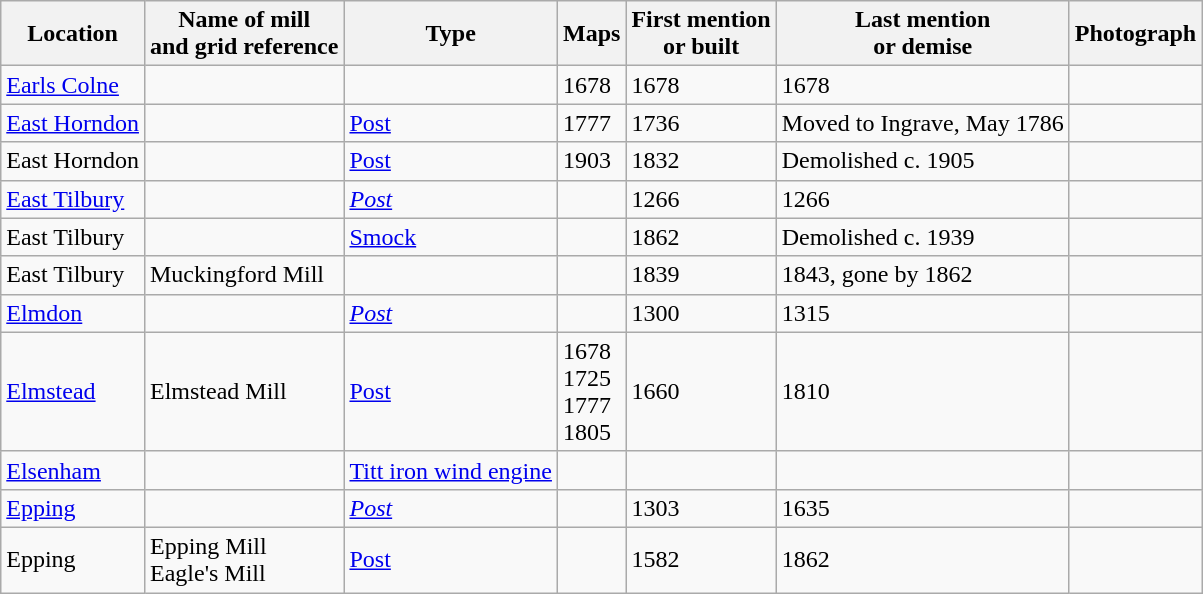<table class="wikitable">
<tr>
<th>Location</th>
<th>Name of mill<br>and grid reference</th>
<th>Type</th>
<th>Maps</th>
<th>First mention<br>or built</th>
<th>Last mention<br> or demise</th>
<th>Photograph</th>
</tr>
<tr>
<td><a href='#'>Earls Colne</a></td>
<td></td>
<td></td>
<td>1678</td>
<td>1678</td>
<td>1678</td>
<td></td>
</tr>
<tr>
<td><a href='#'>East Horndon</a></td>
<td></td>
<td><a href='#'>Post</a></td>
<td>1777</td>
<td>1736</td>
<td>Moved to Ingrave, May 1786</td>
<td></td>
</tr>
<tr>
<td>East Horndon</td>
<td></td>
<td><a href='#'>Post</a></td>
<td>1903</td>
<td>1832</td>
<td>Demolished c. 1905</td>
<td></td>
</tr>
<tr>
<td><a href='#'>East Tilbury</a></td>
<td></td>
<td><em><a href='#'>Post</a></em></td>
<td></td>
<td>1266</td>
<td>1266</td>
<td></td>
</tr>
<tr>
<td>East Tilbury</td>
<td></td>
<td><a href='#'>Smock</a></td>
<td></td>
<td>1862</td>
<td>Demolished c. 1939</td>
<td></td>
</tr>
<tr>
<td>East Tilbury</td>
<td>Muckingford Mill<br></td>
<td></td>
<td></td>
<td>1839</td>
<td>1843, gone by 1862</td>
<td></td>
</tr>
<tr>
<td><a href='#'>Elmdon</a></td>
<td></td>
<td><em><a href='#'>Post</a></em></td>
<td></td>
<td>1300</td>
<td>1315</td>
<td></td>
</tr>
<tr>
<td><a href='#'>Elmstead</a></td>
<td>Elmstead Mill<br></td>
<td><a href='#'>Post</a></td>
<td>1678<br>1725<br>1777<br>1805</td>
<td>1660</td>
<td>1810</td>
<td></td>
</tr>
<tr>
<td><a href='#'>Elsenham</a></td>
<td></td>
<td><a href='#'>Titt iron wind engine</a></td>
<td></td>
<td></td>
<td></td>
<td></td>
</tr>
<tr>
<td><a href='#'>Epping</a></td>
<td></td>
<td><em><a href='#'>Post</a></em></td>
<td></td>
<td>1303</td>
<td>1635</td>
<td></td>
</tr>
<tr>
<td>Epping</td>
<td>Epping Mill<br>Eagle's Mill<br></td>
<td><a href='#'>Post</a></td>
<td></td>
<td>1582</td>
<td>1862</td>
<td></td>
</tr>
</table>
